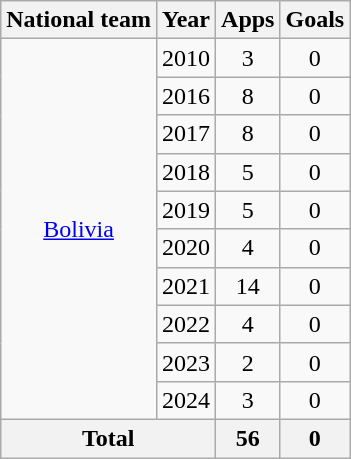<table class="wikitable" style="text-align:center">
<tr>
<th>National team</th>
<th>Year</th>
<th>Apps</th>
<th>Goals</th>
</tr>
<tr>
<td rowspan="10"><a href='#'>Bolivia</a></td>
<td>2010</td>
<td>3</td>
<td>0</td>
</tr>
<tr>
<td>2016</td>
<td>8</td>
<td>0</td>
</tr>
<tr>
<td>2017</td>
<td>8</td>
<td>0</td>
</tr>
<tr>
<td>2018</td>
<td>5</td>
<td>0</td>
</tr>
<tr>
<td>2019</td>
<td>5</td>
<td>0</td>
</tr>
<tr>
<td>2020</td>
<td>4</td>
<td>0</td>
</tr>
<tr>
<td>2021</td>
<td>14</td>
<td>0</td>
</tr>
<tr>
<td>2022</td>
<td>4</td>
<td>0</td>
</tr>
<tr>
<td>2023</td>
<td>2</td>
<td>0</td>
</tr>
<tr>
<td>2024</td>
<td>3</td>
<td>0</td>
</tr>
<tr>
<th colspan="2">Total</th>
<th>56</th>
<th>0</th>
</tr>
</table>
